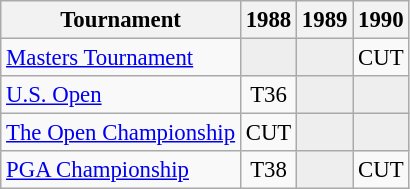<table class="wikitable" style="font-size:95%;text-align:center;">
<tr>
<th>Tournament</th>
<th>1988</th>
<th>1989</th>
<th>1990</th>
</tr>
<tr>
<td align=left><a href='#'>Masters Tournament</a></td>
<td style="background:#eeeeee;"></td>
<td style="background:#eeeeee;"></td>
<td>CUT</td>
</tr>
<tr>
<td align=left><a href='#'>U.S. Open</a></td>
<td>T36</td>
<td style="background:#eeeeee;"></td>
<td style="background:#eeeeee;"></td>
</tr>
<tr>
<td align=left><a href='#'>The Open Championship</a></td>
<td>CUT</td>
<td style="background:#eeeeee;"></td>
<td style="background:#eeeeee;"></td>
</tr>
<tr>
<td align=left><a href='#'>PGA Championship</a></td>
<td>T38</td>
<td style="background:#eeeeee;"></td>
<td>CUT</td>
</tr>
</table>
